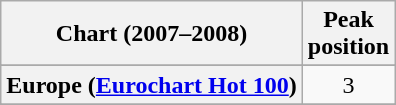<table class="wikitable sortable plainrowheaders" style="text-align:center">
<tr>
<th>Chart (2007–2008)</th>
<th>Peak<br>position</th>
</tr>
<tr>
</tr>
<tr>
</tr>
<tr>
</tr>
<tr>
</tr>
<tr>
</tr>
<tr>
</tr>
<tr>
</tr>
<tr>
</tr>
<tr>
</tr>
<tr>
</tr>
<tr>
<th scope="row">Europe (<a href='#'>Eurochart Hot 100</a>)</th>
<td style="text-align:center;">3</td>
</tr>
<tr>
</tr>
<tr>
</tr>
<tr>
</tr>
<tr>
</tr>
<tr>
</tr>
<tr>
</tr>
<tr>
</tr>
<tr>
</tr>
<tr>
</tr>
<tr>
</tr>
<tr>
</tr>
<tr>
</tr>
<tr>
</tr>
<tr>
</tr>
<tr>
</tr>
<tr>
</tr>
<tr>
</tr>
<tr>
</tr>
<tr>
</tr>
<tr>
</tr>
<tr>
</tr>
</table>
